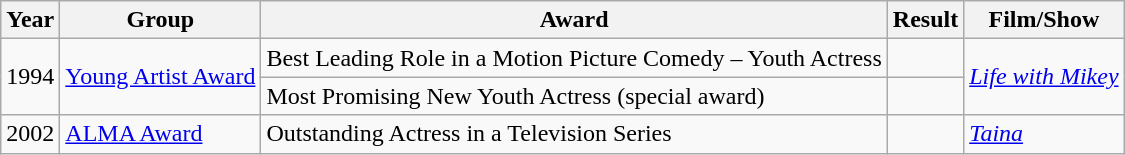<table class="wikitable">
<tr>
<th>Year</th>
<th>Group</th>
<th>Award</th>
<th>Result</th>
<th>Film/Show</th>
</tr>
<tr>
<td rowspan="2">1994</td>
<td rowspan="2"><a href='#'>Young Artist Award</a></td>
<td>Best Leading Role in a Motion Picture Comedy – Youth Actress</td>
<td></td>
<td rowspan="2"><em><a href='#'>Life with Mikey</a></em></td>
</tr>
<tr>
<td>Most Promising New Youth Actress (special award)</td>
<td></td>
</tr>
<tr>
<td>2002</td>
<td><a href='#'>ALMA Award</a></td>
<td>Outstanding Actress in a Television Series</td>
<td></td>
<td><em><a href='#'>Taina</a></em></td>
</tr>
</table>
